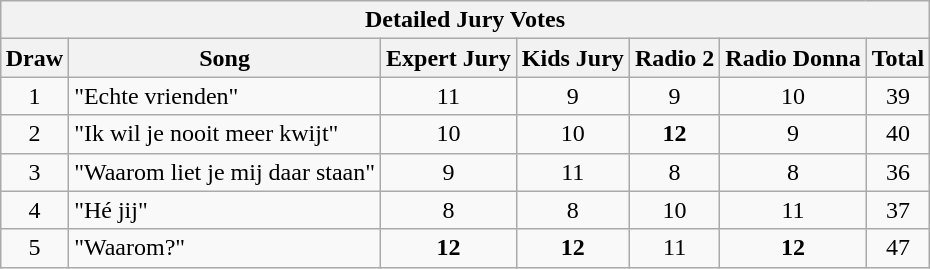<table class="wikitable collapsible collapsed" style="margin: 1em auto 1em auto; text-align:center;">
<tr>
<th colspan="7">Detailed Jury Votes</th>
</tr>
<tr>
<th>Draw</th>
<th>Song</th>
<th>Expert Jury</th>
<th>Kids Jury</th>
<th>Radio 2</th>
<th>Radio Donna</th>
<th>Total</th>
</tr>
<tr>
<td>1</td>
<td align="left">"Echte vrienden"</td>
<td>11</td>
<td>9</td>
<td>9</td>
<td>10</td>
<td>39</td>
</tr>
<tr>
<td>2</td>
<td align="left">"Ik wil je nooit meer kwijt"</td>
<td>10</td>
<td>10</td>
<td><strong>12</strong></td>
<td>9</td>
<td>40</td>
</tr>
<tr>
<td>3</td>
<td align="left">"Waarom liet je mij daar staan"</td>
<td>9</td>
<td>11</td>
<td>8</td>
<td>8</td>
<td>36</td>
</tr>
<tr>
<td>4</td>
<td align="left">"Hé jij"</td>
<td>8</td>
<td>8</td>
<td>10</td>
<td>11</td>
<td>37</td>
</tr>
<tr>
<td>5</td>
<td align="left">"Waarom?"</td>
<td><strong>12</strong></td>
<td><strong>12</strong></td>
<td>11</td>
<td><strong>12</strong></td>
<td>47</td>
</tr>
</table>
